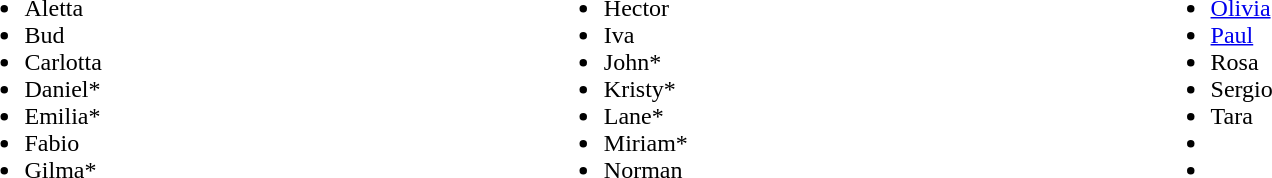<table style="width:90%;">
<tr>
<td><br><ul><li>Aletta</li><li>Bud</li><li>Carlotta</li><li>Daniel*</li><li>Emilia*</li><li>Fabio</li><li>Gilma*</li></ul></td>
<td><br><ul><li>Hector</li><li>Iva</li><li>John*</li><li>Kristy*</li><li>Lane*</li><li>Miriam*</li><li>Norman</li></ul></td>
<td><br><ul><li><a href='#'>Olivia</a></li><li><a href='#'>Paul</a></li><li>Rosa</li><li>Sergio</li><li>Tara</li><li></li><li></li></ul></td>
</tr>
</table>
